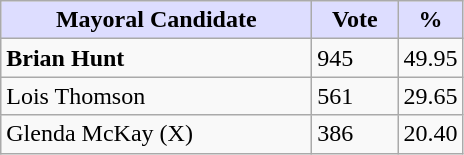<table class="wikitable">
<tr>
<th style="background:#ddf; width:200px;">Mayoral Candidate</th>
<th style="background:#ddf; width:50px;">Vote</th>
<th style="background:#ddf; width:30px;">%</th>
</tr>
<tr>
<td><strong>Brian Hunt</strong></td>
<td>945</td>
<td>49.95</td>
</tr>
<tr>
<td>Lois Thomson</td>
<td>561</td>
<td>29.65</td>
</tr>
<tr>
<td>Glenda McKay (X)</td>
<td>386</td>
<td>20.40</td>
</tr>
</table>
